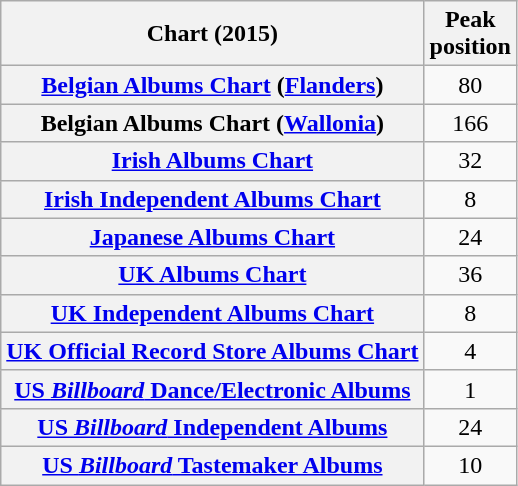<table class="wikitable sortable plainrowheaders" style="text-align:center">
<tr>
<th scope="col">Chart (2015)</th>
<th scope="col">Peak<br>position</th>
</tr>
<tr>
<th scope="row"><a href='#'>Belgian Albums Chart</a> (<a href='#'>Flanders</a>)</th>
<td>80</td>
</tr>
<tr>
<th scope="row">Belgian Albums Chart (<a href='#'>Wallonia</a>)</th>
<td>166</td>
</tr>
<tr>
<th scope="row"><a href='#'>Irish Albums Chart</a></th>
<td>32</td>
</tr>
<tr>
<th scope="row"><a href='#'>Irish Independent Albums Chart</a></th>
<td>8</td>
</tr>
<tr>
<th scope="row"><a href='#'>Japanese Albums Chart</a></th>
<td>24</td>
</tr>
<tr>
<th scope="row"><a href='#'>UK Albums Chart</a></th>
<td>36</td>
</tr>
<tr>
<th scope="row"><a href='#'>UK Independent Albums Chart</a></th>
<td>8</td>
</tr>
<tr>
<th scope="row"><a href='#'>UK Official Record Store Albums Chart</a></th>
<td>4</td>
</tr>
<tr>
<th scope="row"><a href='#'>US <em>Billboard</em> Dance/Electronic Albums</a></th>
<td>1</td>
</tr>
<tr>
<th scope="row"><a href='#'>US <em>Billboard</em> Independent Albums</a></th>
<td>24</td>
</tr>
<tr>
<th scope="row"><a href='#'>US <em>Billboard</em> Tastemaker Albums</a></th>
<td>10</td>
</tr>
</table>
